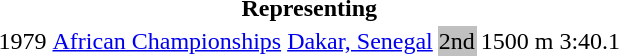<table>
<tr>
<th colspan="6">Representing </th>
</tr>
<tr>
<td>1979</td>
<td><a href='#'>African Championships</a></td>
<td><a href='#'>Dakar, Senegal</a></td>
<td bgcolor=silver>2nd</td>
<td>1500 m</td>
<td>3:40.1</td>
</tr>
</table>
